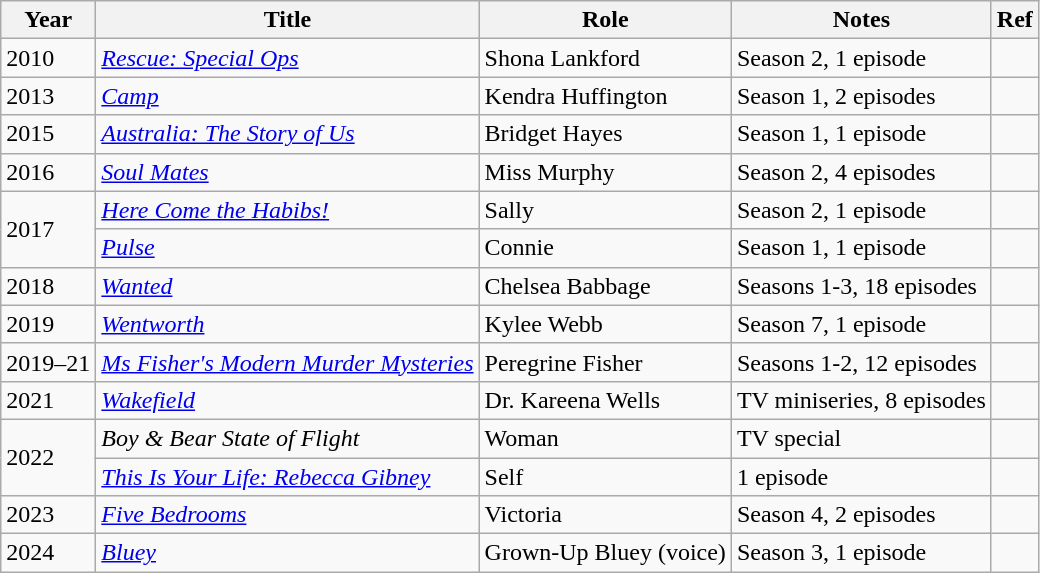<table class="wikitable plainrowheaders sortable">
<tr>
<th>Year</th>
<th>Title</th>
<th>Role</th>
<th>Notes</th>
<th>Ref</th>
</tr>
<tr>
<td>2010</td>
<td><em><a href='#'>Rescue: Special Ops</a></em></td>
<td>Shona Lankford</td>
<td>Season 2, 1 episode</td>
<td></td>
</tr>
<tr>
<td>2013</td>
<td><em><a href='#'>Camp</a></em></td>
<td>Kendra Huffington</td>
<td>Season 1, 2 episodes</td>
<td></td>
</tr>
<tr>
<td>2015</td>
<td><em><a href='#'>Australia: The Story of Us</a></em></td>
<td>Bridget Hayes</td>
<td>Season 1, 1 episode</td>
<td></td>
</tr>
<tr>
<td>2016</td>
<td><em><a href='#'>Soul Mates</a></em></td>
<td>Miss Murphy</td>
<td>Season 2, 4 episodes</td>
<td></td>
</tr>
<tr>
<td rowspan="2">2017</td>
<td><em><a href='#'>Here Come the Habibs!</a></em></td>
<td>Sally</td>
<td>Season 2, 1 episode</td>
<td></td>
</tr>
<tr>
<td><em><a href='#'>Pulse</a></em></td>
<td>Connie</td>
<td>Season 1, 1 episode</td>
<td></td>
</tr>
<tr>
<td>2018</td>
<td><em><a href='#'>Wanted</a></em></td>
<td>Chelsea Babbage</td>
<td>Seasons 1-3, 18 episodes</td>
<td></td>
</tr>
<tr>
<td>2019</td>
<td><em><a href='#'>Wentworth</a></em></td>
<td>Kylee Webb</td>
<td>Season 7, 1 episode</td>
<td></td>
</tr>
<tr>
<td>2019–21</td>
<td><em><a href='#'>Ms Fisher's Modern Murder Mysteries</a></em></td>
<td>Peregrine Fisher</td>
<td>Seasons 1-2, 12 episodes</td>
<td></td>
</tr>
<tr>
<td>2021</td>
<td><em><a href='#'>Wakefield</a></em></td>
<td>Dr. Kareena Wells</td>
<td>TV miniseries, 8 episodes</td>
<td></td>
</tr>
<tr>
<td rowspan="2">2022</td>
<td><em>Boy & Bear State of Flight</em></td>
<td>Woman</td>
<td>TV special</td>
<td></td>
</tr>
<tr>
<td><em><a href='#'>This Is Your Life: Rebecca Gibney</a></em></td>
<td>Self</td>
<td>1 episode</td>
<td></td>
</tr>
<tr>
<td>2023</td>
<td><em><a href='#'>Five Bedrooms</a></em></td>
<td>Victoria</td>
<td>Season 4, 2 episodes</td>
<td></td>
</tr>
<tr>
<td>2024</td>
<td><em><a href='#'>Bluey</a></em></td>
<td>Grown-Up Bluey (voice)</td>
<td>Season 3, 1 episode</td>
<td></td>
</tr>
</table>
